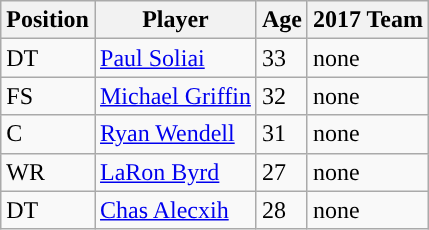<table class="wikitable">
<tr>
<th>Position</th>
<th>Player</th>
<th>Age</th>
<th>2017 Team</th>
</tr>
<tr>
<td>DT</td>
<td><a href='#'>Paul Soliai</a></td>
<td>33</td>
<td>none</td>
</tr>
<tr>
<td>FS</td>
<td><a href='#'>Michael Griffin</a></td>
<td>32</td>
<td>none</td>
</tr>
<tr>
<td>C</td>
<td><a href='#'>Ryan Wendell</a></td>
<td>31</td>
<td>none</td>
</tr>
<tr>
<td>WR</td>
<td><a href='#'>LaRon Byrd</a></td>
<td>27</td>
<td>none</td>
</tr>
<tr>
<td>DT</td>
<td><a href='#'>Chas Alecxih</a></td>
<td>28</td>
<td>none</td>
</tr>
</table>
